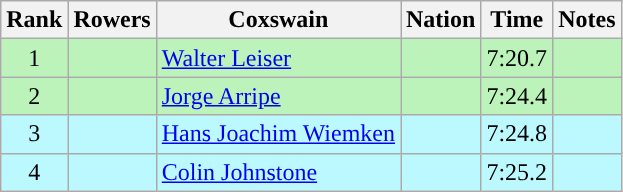<table class="wikitable sortable" style="text-align:center">
<tr>
<th>Rank</th>
<th>Rowers</th>
<th>Coxswain</th>
<th>Nation</th>
<th>Time</th>
<th>Notes</th>
</tr>
<tr bgcolor=bbf3bb>
<td>1</td>
<td align=left></td>
<td align=left><a href='#'>Walter Leiser</a></td>
<td align=left></td>
<td>7:20.7</td>
<td></td>
</tr>
<tr bgcolor=bbf3bb>
<td>2</td>
<td align=left></td>
<td align=left><a href='#'>Jorge Arripe</a></td>
<td align=left></td>
<td>7:24.4</td>
<td></td>
</tr>
<tr bgcolor=bbf9ff>
<td>3</td>
<td align=left></td>
<td align=left><a href='#'>Hans Joachim Wiemken</a></td>
<td align=left></td>
<td>7:24.8</td>
<td></td>
</tr>
<tr bgcolor=bbf9ff>
<td>4</td>
<td align=left></td>
<td align=left><a href='#'>Colin Johnstone</a></td>
<td align=left></td>
<td>7:25.2</td>
<td></td>
</tr>
</table>
